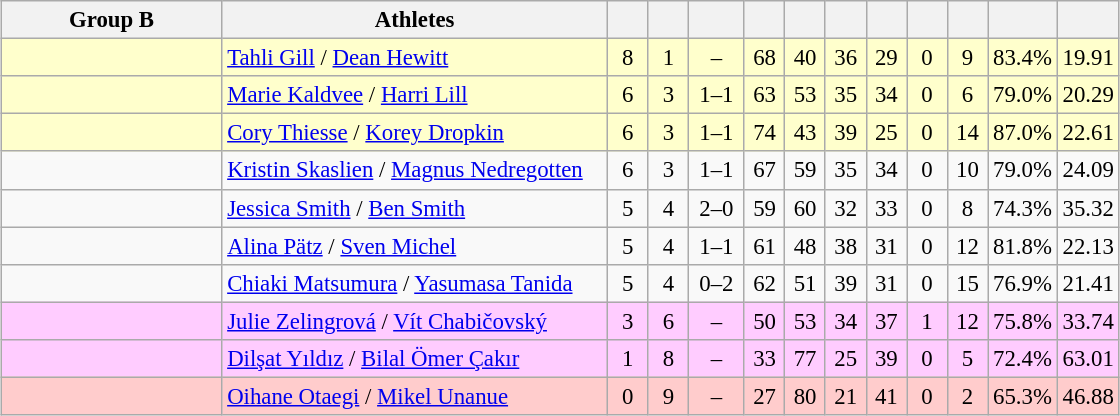<table>
<tr>
<td valign=top width=10%><br><table class="wikitable" style="font-size:95%; text-align:center;">
<tr>
<th width=140>Group B</th>
<th width=250>Athletes</th>
<th width=20></th>
<th width=20></th>
<th width=30></th>
<th width=20></th>
<th width=20></th>
<th width=20></th>
<th width=20></th>
<th width=20></th>
<th width=20></th>
<th width=20></th>
<th width=20></th>
</tr>
<tr bgcolor=#ffffcc>
<td style="text-align:left;"></td>
<td style="text-align:left;"><a href='#'>Tahli Gill</a> / <a href='#'>Dean Hewitt</a></td>
<td>8</td>
<td>1</td>
<td>–</td>
<td>68</td>
<td>40</td>
<td>36</td>
<td>29</td>
<td>0</td>
<td>9</td>
<td>83.4%</td>
<td>19.91</td>
</tr>
<tr bgcolor=#ffffcc>
<td style="text-align:left;"></td>
<td style="text-align:left;"><a href='#'>Marie Kaldvee</a> / <a href='#'>Harri Lill</a></td>
<td>6</td>
<td>3</td>
<td>1–1</td>
<td>63</td>
<td>53</td>
<td>35</td>
<td>34</td>
<td>0</td>
<td>6</td>
<td>79.0%</td>
<td>20.29</td>
</tr>
<tr bgcolor=#ffffcc>
<td style="text-align:left;"></td>
<td style="text-align:left;"><a href='#'>Cory Thiesse</a> / <a href='#'>Korey Dropkin</a></td>
<td>6</td>
<td>3</td>
<td>1–1</td>
<td>74</td>
<td>43</td>
<td>39</td>
<td>25</td>
<td>0</td>
<td>14</td>
<td>87.0%</td>
<td>22.61</td>
</tr>
<tr>
<td style="text-align:left;"></td>
<td style="text-align:left;"><a href='#'>Kristin Skaslien</a> / <a href='#'>Magnus Nedregotten</a></td>
<td>6</td>
<td>3</td>
<td>1–1</td>
<td>67</td>
<td>59</td>
<td>35</td>
<td>34</td>
<td>0</td>
<td>10</td>
<td>79.0%</td>
<td>24.09</td>
</tr>
<tr>
<td style="text-align:left;"></td>
<td style="text-align:left;"><a href='#'>Jessica Smith</a> / <a href='#'>Ben Smith</a></td>
<td>5</td>
<td>4</td>
<td>2–0</td>
<td>59</td>
<td>60</td>
<td>32</td>
<td>33</td>
<td>0</td>
<td>8</td>
<td>74.3%</td>
<td>35.32</td>
</tr>
<tr>
<td style="text-align:left;"></td>
<td style="text-align:left;"><a href='#'>Alina Pätz</a> / <a href='#'>Sven Michel</a></td>
<td>5</td>
<td>4</td>
<td>1–1</td>
<td>61</td>
<td>48</td>
<td>38</td>
<td>31</td>
<td>0</td>
<td>12</td>
<td>81.8%</td>
<td>22.13</td>
</tr>
<tr>
<td style="text-align:left;"></td>
<td style="text-align:left;"><a href='#'>Chiaki Matsumura</a> / <a href='#'>Yasumasa Tanida</a></td>
<td>5</td>
<td>4</td>
<td>0–2</td>
<td>62</td>
<td>51</td>
<td>39</td>
<td>31</td>
<td>0</td>
<td>15</td>
<td>76.9%</td>
<td>21.41</td>
</tr>
<tr bgcolor=#ffccff>
<td style="text-align:left;"></td>
<td style="text-align:left;"><a href='#'>Julie Zelingrová</a> / <a href='#'>Vít Chabičovský</a></td>
<td>3</td>
<td>6</td>
<td>–</td>
<td>50</td>
<td>53</td>
<td>34</td>
<td>37</td>
<td>1</td>
<td>12</td>
<td>75.8%</td>
<td>33.74</td>
</tr>
<tr bgcolor=#ffccff>
<td style="text-align:left;"></td>
<td style="text-align:left;"><a href='#'>Dilşat Yıldız</a> / <a href='#'>Bilal Ömer Çakır</a></td>
<td>1</td>
<td>8</td>
<td>–</td>
<td>33</td>
<td>77</td>
<td>25</td>
<td>39</td>
<td>0</td>
<td>5</td>
<td>72.4%</td>
<td>63.01</td>
</tr>
<tr bgcolor=#ffcccc>
<td style="text-align:left;"></td>
<td style="text-align:left;"><a href='#'>Oihane Otaegi</a> / <a href='#'>Mikel Unanue</a></td>
<td>0</td>
<td>9</td>
<td>–</td>
<td>27</td>
<td>80</td>
<td>21</td>
<td>41</td>
<td>0</td>
<td>2</td>
<td>65.3%</td>
<td>46.88</td>
</tr>
</table>
</td>
</tr>
</table>
